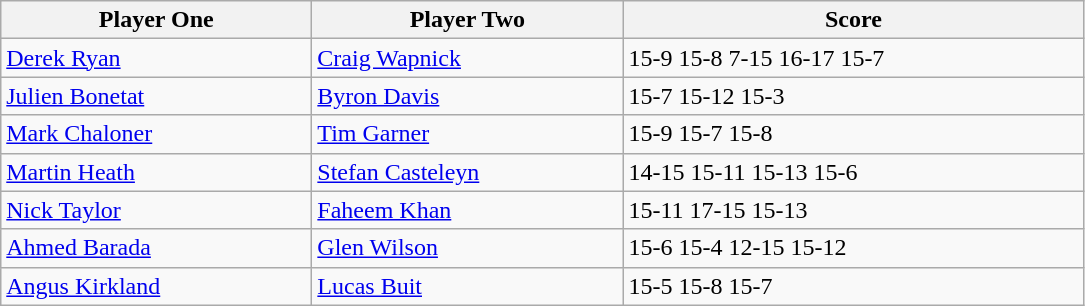<table class="wikitable">
<tr>
<th width=200>Player One</th>
<th width=200>Player Two</th>
<th width=300>Score</th>
</tr>
<tr>
<td> <a href='#'>Derek Ryan</a></td>
<td> <a href='#'>Craig Wapnick</a></td>
<td>15-9 15-8 7-15 16-17 15-7</td>
</tr>
<tr>
<td> <a href='#'>Julien Bonetat</a></td>
<td> <a href='#'>Byron Davis</a></td>
<td>15-7 15-12 15-3</td>
</tr>
<tr>
<td> <a href='#'>Mark Chaloner</a></td>
<td> <a href='#'>Tim Garner</a></td>
<td>15-9 15-7 15-8</td>
</tr>
<tr>
<td> <a href='#'>Martin Heath</a></td>
<td> <a href='#'>Stefan Casteleyn</a></td>
<td>14-15 15-11 15-13 15-6</td>
</tr>
<tr>
<td> <a href='#'>Nick Taylor</a></td>
<td> <a href='#'>Faheem Khan</a></td>
<td>15-11 17-15 15-13</td>
</tr>
<tr>
<td> <a href='#'>Ahmed Barada</a></td>
<td> <a href='#'>Glen Wilson</a></td>
<td>15-6 15-4 12-15 15-12</td>
</tr>
<tr>
<td> <a href='#'>Angus Kirkland</a></td>
<td> <a href='#'>Lucas Buit</a></td>
<td>15-5 15-8 15-7</td>
</tr>
</table>
